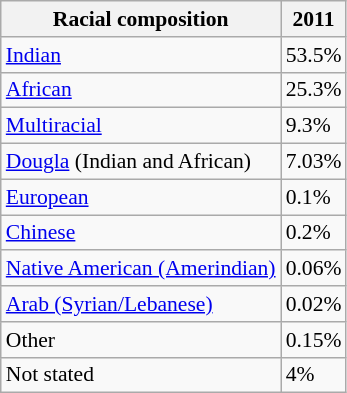<table class="wikitable sortable collapsible" style="font-size: 90%;">
<tr>
<th>Racial composition</th>
<th>2011</th>
</tr>
<tr>
<td><a href='#'>Indian</a></td>
<td>53.5%</td>
</tr>
<tr>
<td><a href='#'>African</a></td>
<td>25.3%</td>
</tr>
<tr>
<td><a href='#'>Multiracial</a></td>
<td>9.3%</td>
</tr>
<tr>
<td><a href='#'>Dougla</a> (Indian and African)</td>
<td>7.03%</td>
</tr>
<tr>
<td><a href='#'>European</a></td>
<td>0.1%</td>
</tr>
<tr>
<td><a href='#'>Chinese</a></td>
<td>0.2%</td>
</tr>
<tr>
<td><a href='#'>Native American (Amerindian)</a></td>
<td>0.06%</td>
</tr>
<tr>
<td><a href='#'>Arab (Syrian/Lebanese)</a></td>
<td>0.02%</td>
</tr>
<tr>
<td>Other</td>
<td>0.15%</td>
</tr>
<tr>
<td>Not stated</td>
<td>4%</td>
</tr>
</table>
